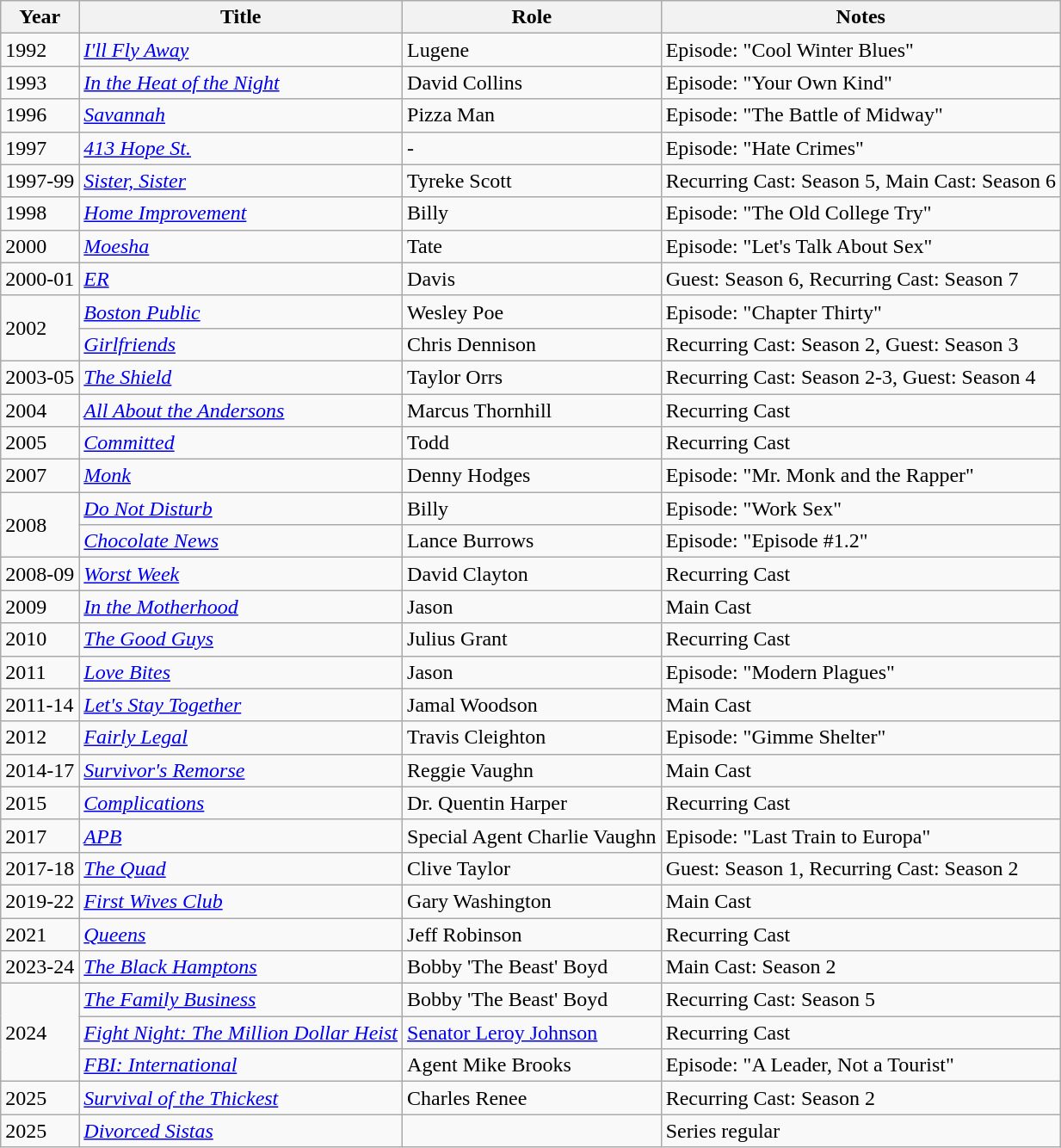<table class="wikitable sortable">
<tr>
<th>Year</th>
<th>Title</th>
<th>Role</th>
<th>Notes</th>
</tr>
<tr>
<td>1992</td>
<td><em><a href='#'>I'll Fly Away</a></em></td>
<td>Lugene</td>
<td>Episode: "Cool Winter Blues"</td>
</tr>
<tr>
<td>1993</td>
<td><em><a href='#'>In the Heat of the Night</a></em></td>
<td>David Collins</td>
<td>Episode: "Your Own Kind"</td>
</tr>
<tr>
<td>1996</td>
<td><em><a href='#'>Savannah</a></em></td>
<td>Pizza Man</td>
<td>Episode: "The Battle of Midway"</td>
</tr>
<tr>
<td>1997</td>
<td><em><a href='#'>413 Hope St.</a></em></td>
<td>-</td>
<td>Episode: "Hate Crimes"</td>
</tr>
<tr>
<td>1997-99</td>
<td><em><a href='#'>Sister, Sister</a></em></td>
<td>Tyreke Scott</td>
<td>Recurring Cast: Season 5, Main Cast: Season 6</td>
</tr>
<tr>
<td>1998</td>
<td><em><a href='#'>Home Improvement</a></em></td>
<td>Billy</td>
<td>Episode: "The Old College Try"</td>
</tr>
<tr>
<td>2000</td>
<td><em><a href='#'>Moesha</a></em></td>
<td>Tate</td>
<td>Episode: "Let's Talk About Sex"</td>
</tr>
<tr>
<td>2000-01</td>
<td><em><a href='#'>ER</a></em></td>
<td>Davis</td>
<td>Guest: Season 6, Recurring Cast: Season 7</td>
</tr>
<tr>
<td rowspan=2>2002</td>
<td><em><a href='#'>Boston Public</a></em></td>
<td>Wesley Poe</td>
<td>Episode: "Chapter Thirty"</td>
</tr>
<tr>
<td><em><a href='#'>Girlfriends</a></em></td>
<td>Chris Dennison</td>
<td>Recurring Cast: Season 2, Guest: Season 3</td>
</tr>
<tr>
<td>2003-05</td>
<td><em><a href='#'>The Shield</a></em></td>
<td>Taylor Orrs</td>
<td>Recurring Cast: Season 2-3, Guest: Season 4</td>
</tr>
<tr>
<td>2004</td>
<td><em><a href='#'>All About the Andersons</a></em></td>
<td>Marcus Thornhill</td>
<td>Recurring Cast</td>
</tr>
<tr>
<td>2005</td>
<td><em><a href='#'>Committed</a></em></td>
<td>Todd</td>
<td>Recurring Cast</td>
</tr>
<tr>
<td>2007</td>
<td><em><a href='#'>Monk</a></em></td>
<td>Denny Hodges</td>
<td>Episode: "Mr. Monk and the Rapper"</td>
</tr>
<tr>
<td rowspan=2>2008</td>
<td><em><a href='#'>Do Not Disturb</a></em></td>
<td>Billy</td>
<td>Episode: "Work Sex"</td>
</tr>
<tr>
<td><em><a href='#'>Chocolate News</a></em></td>
<td>Lance Burrows</td>
<td>Episode: "Episode #1.2"</td>
</tr>
<tr>
<td>2008-09</td>
<td><em><a href='#'>Worst Week</a></em></td>
<td>David Clayton</td>
<td>Recurring Cast</td>
</tr>
<tr>
<td>2009</td>
<td><em><a href='#'>In the Motherhood</a></em></td>
<td>Jason</td>
<td>Main Cast</td>
</tr>
<tr>
<td>2010</td>
<td><em><a href='#'>The Good Guys</a></em></td>
<td>Julius Grant</td>
<td>Recurring Cast</td>
</tr>
<tr>
<td>2011</td>
<td><em><a href='#'>Love Bites</a></em></td>
<td>Jason</td>
<td>Episode: "Modern Plagues"</td>
</tr>
<tr>
<td>2011-14</td>
<td><em><a href='#'>Let's Stay Together</a></em></td>
<td>Jamal Woodson</td>
<td>Main Cast</td>
</tr>
<tr>
<td>2012</td>
<td><em><a href='#'>Fairly Legal</a></em></td>
<td>Travis Cleighton</td>
<td>Episode: "Gimme Shelter"</td>
</tr>
<tr>
<td>2014-17</td>
<td><em><a href='#'>Survivor's Remorse</a></em></td>
<td>Reggie Vaughn</td>
<td>Main Cast</td>
</tr>
<tr>
<td>2015</td>
<td><em><a href='#'>Complications</a></em></td>
<td>Dr. Quentin Harper</td>
<td>Recurring Cast</td>
</tr>
<tr>
<td>2017</td>
<td><em><a href='#'>APB</a></em></td>
<td>Special Agent Charlie Vaughn</td>
<td>Episode: "Last Train to Europa"</td>
</tr>
<tr>
<td>2017-18</td>
<td><em><a href='#'>The Quad</a></em></td>
<td>Clive Taylor</td>
<td>Guest: Season 1, Recurring Cast: Season 2</td>
</tr>
<tr>
<td>2019-22</td>
<td><em><a href='#'>First Wives Club</a></em></td>
<td>Gary Washington</td>
<td>Main Cast</td>
</tr>
<tr>
<td>2021</td>
<td><em><a href='#'>Queens</a></em></td>
<td>Jeff Robinson</td>
<td>Recurring Cast</td>
</tr>
<tr>
<td>2023-24</td>
<td><em><a href='#'>The Black Hamptons</a></em></td>
<td>Bobby 'The Beast' Boyd</td>
<td>Main Cast: Season 2</td>
</tr>
<tr>
<td rowspan=3>2024</td>
<td><em><a href='#'>The Family Business</a></em></td>
<td>Bobby 'The Beast' Boyd</td>
<td>Recurring Cast: Season 5</td>
</tr>
<tr>
<td><em><a href='#'>Fight Night: The Million Dollar Heist</a></em></td>
<td><a href='#'>Senator Leroy Johnson</a></td>
<td>Recurring Cast</td>
</tr>
<tr>
<td><em><a href='#'>FBI: International</a></em></td>
<td>Agent Mike Brooks</td>
<td>Episode: "A Leader, Not a Tourist"</td>
</tr>
<tr>
<td>2025</td>
<td><em><a href='#'>Survival of the Thickest</a></em></td>
<td>Charles Renee</td>
<td>Recurring Cast: Season 2</td>
</tr>
<tr>
<td>2025</td>
<td><em><a href='#'>Divorced Sistas</a></em></td>
<td></td>
<td>Series regular</td>
</tr>
</table>
